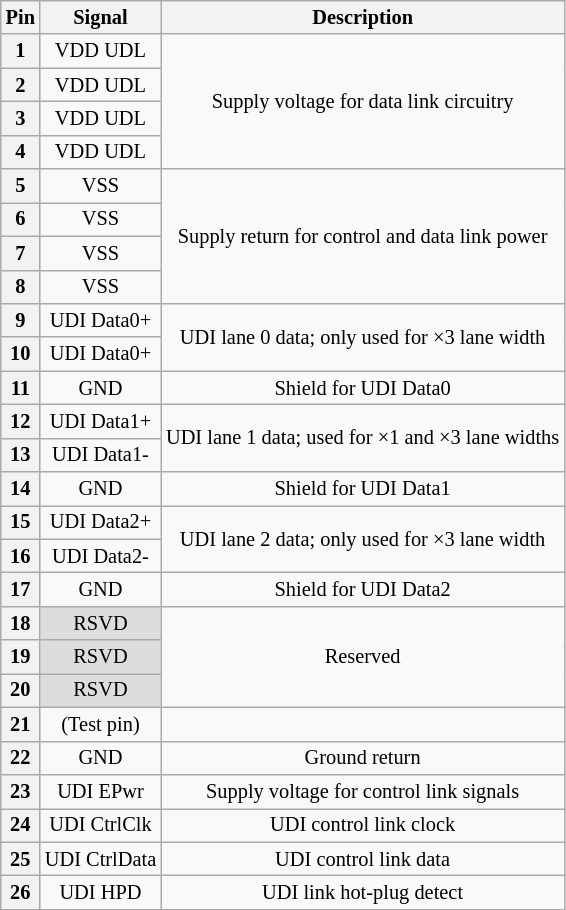<table class="wikitable sortable" style="font-size:85%;text-align:center;">
<tr>
<th>Pin</th>
<th>Signal</th>
<th class="unsortable">Description</th>
</tr>
<tr>
<th>1</th>
<td>VDD UDL</td>
<td rowspan=4>Supply voltage for data link circuitry</td>
</tr>
<tr>
<th>2</th>
<td>VDD UDL</td>
</tr>
<tr>
<th>3</th>
<td>VDD UDL</td>
</tr>
<tr>
<th>4</th>
<td>VDD UDL</td>
</tr>
<tr>
<th>5</th>
<td>VSS</td>
<td rowspan=4>Supply return for control and data link power</td>
</tr>
<tr>
<th>6</th>
<td>VSS</td>
</tr>
<tr>
<th>7</th>
<td>VSS</td>
</tr>
<tr>
<th>8</th>
<td>VSS</td>
</tr>
<tr>
<th>9</th>
<td>UDI Data0+</td>
<td rowspan=2>UDI lane 0 data; only used for ×3 lane width</td>
</tr>
<tr>
<th>10</th>
<td>UDI Data0+</td>
</tr>
<tr>
<th>11</th>
<td>GND</td>
<td>Shield for UDI Data0</td>
</tr>
<tr>
<th>12</th>
<td>UDI Data1+</td>
<td rowspan=2>UDI lane 1 data; used for ×1 and ×3 lane widths</td>
</tr>
<tr>
<th>13</th>
<td>UDI Data1-</td>
</tr>
<tr>
<th>14</th>
<td>GND</td>
<td>Shield for UDI Data1</td>
</tr>
<tr>
<th>15</th>
<td>UDI Data2+</td>
<td rowspan=2>UDI lane 2 data; only used for ×3 lane width</td>
</tr>
<tr>
<th>16</th>
<td>UDI Data2-</td>
</tr>
<tr>
<th>17</th>
<td>GND</td>
<td>Shield for UDI Data2</td>
</tr>
<tr>
<th>18</th>
<td style="background:#ddd;">RSVD</td>
<td rowspan=3>Reserved</td>
</tr>
<tr>
<th>19</th>
<td style="background:#ddd;">RSVD</td>
</tr>
<tr>
<th>20</th>
<td style="background:#ddd;">RSVD</td>
</tr>
<tr>
<th>21</th>
<td>(Test pin)</td>
</tr>
<tr>
<th>22</th>
<td>GND</td>
<td>Ground return</td>
</tr>
<tr>
<th>23</th>
<td>UDI EPwr</td>
<td>Supply voltage for control link signals</td>
</tr>
<tr>
<th>24</th>
<td>UDI CtrlClk</td>
<td>UDI control link clock</td>
</tr>
<tr>
<th>25</th>
<td>UDI CtrlData</td>
<td>UDI control link data</td>
</tr>
<tr>
<th>26</th>
<td>UDI HPD</td>
<td>UDI link hot-plug detect</td>
</tr>
</table>
